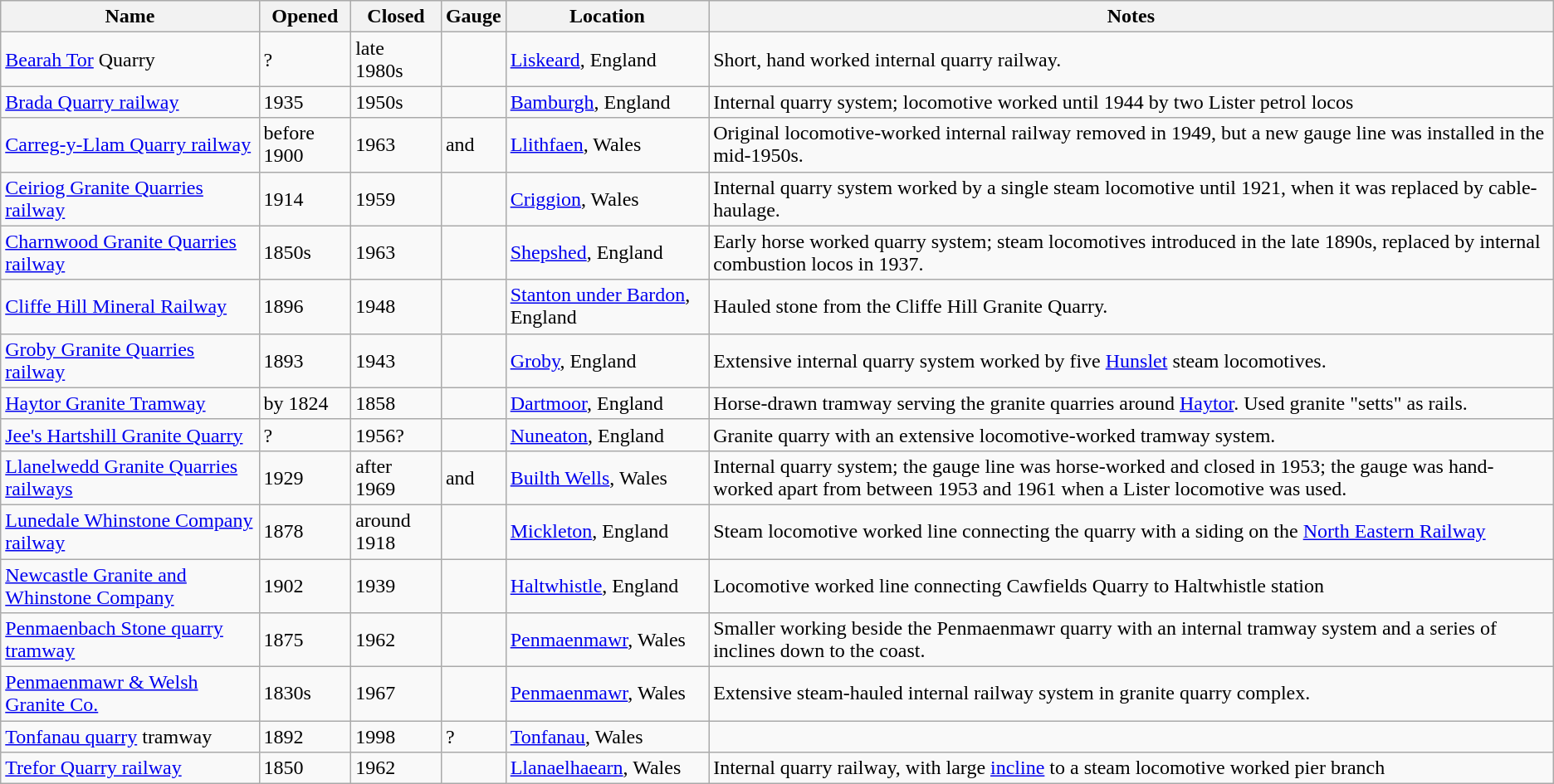<table class="wikitable">
<tr>
<th>Name</th>
<th>Opened</th>
<th>Closed</th>
<th>Gauge</th>
<th>Location</th>
<th>Notes</th>
</tr>
<tr>
<td><a href='#'>Bearah Tor</a> Quarry</td>
<td>?</td>
<td>late 1980s</td>
<td></td>
<td><a href='#'>Liskeard</a>, England</td>
<td>Short, hand worked internal quarry railway.</td>
</tr>
<tr>
<td><a href='#'>Brada Quarry railway</a></td>
<td>1935</td>
<td>1950s</td>
<td></td>
<td><a href='#'>Bamburgh</a>, England</td>
<td>Internal quarry system; locomotive worked until 1944 by two Lister petrol locos</td>
</tr>
<tr>
<td><a href='#'>Carreg-y-Llam Quarry railway</a></td>
<td>before 1900</td>
<td>1963</td>
<td> and </td>
<td><a href='#'>Llithfaen</a>, Wales</td>
<td>Original locomotive-worked  internal railway removed in 1949, but a new  gauge line was installed in the mid-1950s.</td>
</tr>
<tr>
<td><a href='#'>Ceiriog Granite Quarries railway</a></td>
<td>1914</td>
<td>1959</td>
<td></td>
<td><a href='#'>Criggion</a>, Wales</td>
<td>Internal quarry system worked by a single steam locomotive until 1921, when it was replaced by cable-haulage.</td>
</tr>
<tr>
<td><a href='#'>Charnwood Granite Quarries railway</a></td>
<td>1850s</td>
<td>1963</td>
<td></td>
<td><a href='#'>Shepshed</a>, England</td>
<td>Early horse worked quarry system; steam locomotives introduced in the late 1890s, replaced by internal combustion locos in 1937.</td>
</tr>
<tr>
<td><a href='#'>Cliffe Hill Mineral Railway</a></td>
<td>1896</td>
<td>1948</td>
<td></td>
<td><a href='#'>Stanton under Bardon</a>, England</td>
<td>Hauled stone from the Cliffe Hill Granite Quarry.</td>
</tr>
<tr>
<td><a href='#'>Groby Granite Quarries railway</a></td>
<td>1893</td>
<td>1943</td>
<td></td>
<td><a href='#'>Groby</a>, England</td>
<td>Extensive internal quarry system worked by five <a href='#'>Hunslet</a> steam locomotives.</td>
</tr>
<tr>
<td><a href='#'>Haytor Granite Tramway</a></td>
<td>by 1824</td>
<td>1858</td>
<td></td>
<td><a href='#'>Dartmoor</a>, England</td>
<td>Horse-drawn tramway serving the granite quarries around <a href='#'>Haytor</a>. Used granite "setts" as rails.</td>
</tr>
<tr>
<td><a href='#'>Jee's Hartshill Granite Quarry</a></td>
<td>?</td>
<td>1956?</td>
<td></td>
<td><a href='#'>Nuneaton</a>, England</td>
<td>Granite quarry with an extensive locomotive-worked tramway system.</td>
</tr>
<tr>
<td><a href='#'>Llanelwedd Granite Quarries railways</a></td>
<td>1929</td>
<td>after 1969</td>
<td> and </td>
<td><a href='#'>Builth Wells</a>, Wales</td>
<td>Internal quarry system; the  gauge line was horse-worked and closed in 1953; the  gauge was hand-worked apart from between 1953 and 1961 when a Lister locomotive was used.</td>
</tr>
<tr>
<td><a href='#'>Lunedale Whinstone Company railway</a></td>
<td>1878</td>
<td>around 1918</td>
<td></td>
<td><a href='#'>Mickleton</a>, England</td>
<td>Steam locomotive worked line connecting the quarry with a siding on the <a href='#'>North Eastern Railway</a></td>
</tr>
<tr>
<td><a href='#'>Newcastle Granite and Whinstone Company</a></td>
<td>1902</td>
<td>1939</td>
<td></td>
<td><a href='#'>Haltwhistle</a>, England</td>
<td>Locomotive worked line connecting Cawfields Quarry to Haltwhistle station</td>
</tr>
<tr>
<td><a href='#'>Penmaenbach Stone quarry tramway</a></td>
<td>1875</td>
<td>1962</td>
<td></td>
<td><a href='#'>Penmaenmawr</a>, Wales</td>
<td>Smaller working beside the Penmaenmawr quarry with an internal tramway system and a series of inclines down to the coast.</td>
</tr>
<tr>
<td><a href='#'>Penmaenmawr & Welsh Granite Co.</a></td>
<td>1830s</td>
<td>1967</td>
<td></td>
<td><a href='#'>Penmaenmawr</a>, Wales</td>
<td>Extensive steam-hauled internal railway system in granite quarry complex.</td>
</tr>
<tr>
<td><a href='#'>Tonfanau quarry</a> tramway</td>
<td>1892</td>
<td>1998</td>
<td>?</td>
<td><a href='#'>Tonfanau</a>, Wales</td>
<td></td>
</tr>
<tr>
<td><a href='#'>Trefor Quarry railway</a></td>
<td>1850</td>
<td>1962</td>
<td></td>
<td><a href='#'>Llanaelhaearn</a>, Wales</td>
<td>Internal quarry railway, with large <a href='#'>incline</a> to a steam locomotive worked pier branch</td>
</tr>
</table>
